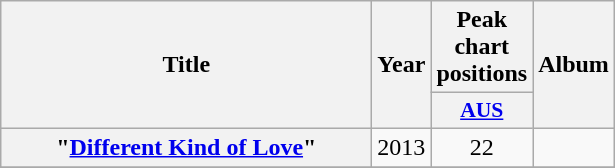<table class="wikitable plainrowheaders" style="text-align:center;" border="1">
<tr>
<th scope="col" rowspan="2" style="width:15em;">Title</th>
<th scope="col" rowspan="2">Year</th>
<th scope="col" colspan="1">Peak chart positions</th>
<th scope="col" rowspan="2">Album</th>
</tr>
<tr>
<th scope="col" style="width:3em;font-size:90%;"><a href='#'>AUS</a><br></th>
</tr>
<tr>
<th scope="row">"<a href='#'>Different Kind of Love</a>"</th>
<td>2013</td>
<td>22</td>
<td></td>
</tr>
<tr>
</tr>
</table>
